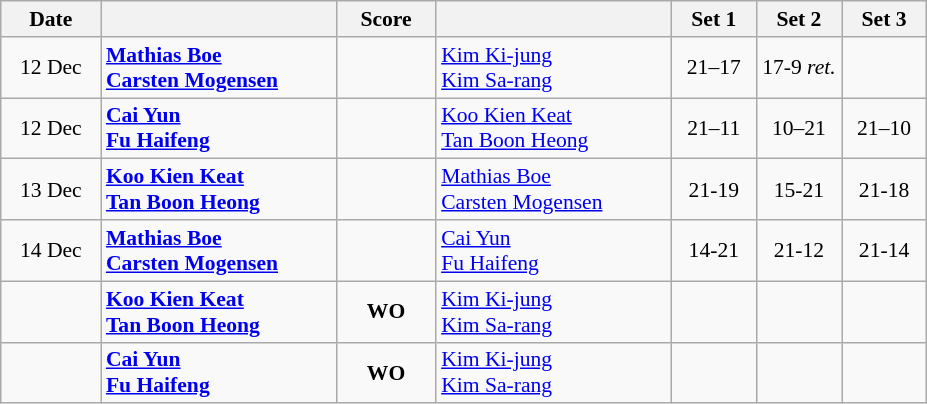<table class="wikitable" style="text-align: center; font-size:90% ">
<tr>
<th width="60">Date</th>
<th align="right" width="150"></th>
<th width="60">Score</th>
<th align="left" width="150"></th>
<th width="50">Set 1</th>
<th width="50">Set 2</th>
<th width="50">Set 3</th>
</tr>
<tr>
<td>12 Dec</td>
<td align=left><strong> <a href='#'>Mathias Boe</a><br> <a href='#'>Carsten Mogensen</a></strong></td>
<td align=center></td>
<td align=left> <a href='#'>Kim Ki-jung</a><br> <a href='#'>Kim Sa-rang</a></td>
<td>21–17</td>
<td>17-9 <em>ret.</em></td>
<td></td>
</tr>
<tr>
<td>12 Dec</td>
<td align=left><strong> <a href='#'>Cai Yun</a><br> <a href='#'>Fu Haifeng</a></strong></td>
<td align=center></td>
<td align=left> <a href='#'>Koo Kien Keat</a><br> <a href='#'>Tan Boon Heong</a></td>
<td>21–11</td>
<td>10–21</td>
<td>21–10</td>
</tr>
<tr>
<td>13 Dec</td>
<td align=left><strong> <a href='#'>Koo Kien Keat</a><br> <a href='#'>Tan Boon Heong</a></strong></td>
<td align=center></td>
<td align=left> <a href='#'>Mathias Boe</a><br> <a href='#'>Carsten Mogensen</a></td>
<td>21-19</td>
<td>15-21</td>
<td>21-18</td>
</tr>
<tr>
<td>14 Dec</td>
<td align=left><strong> <a href='#'>Mathias Boe</a><br> <a href='#'>Carsten Mogensen</a></strong></td>
<td align=center></td>
<td align=left> <a href='#'>Cai Yun</a><br> <a href='#'>Fu Haifeng</a></td>
<td>14-21</td>
<td>21-12</td>
<td>21-14</td>
</tr>
<tr>
<td></td>
<td align=left><strong> <a href='#'>Koo Kien Keat</a><br> <a href='#'>Tan Boon Heong</a></strong></td>
<td align=center><strong>WO</strong></td>
<td align=left> <a href='#'>Kim Ki-jung</a><br> <a href='#'>Kim Sa-rang</a></td>
<td></td>
<td></td>
<td></td>
</tr>
<tr>
<td></td>
<td align=left><strong> <a href='#'>Cai Yun</a><br> <a href='#'>Fu Haifeng</a></strong></td>
<td align=center><strong>WO</strong></td>
<td align=left> <a href='#'>Kim Ki-jung</a><br> <a href='#'>Kim Sa-rang</a></td>
<td></td>
<td></td>
<td></td>
</tr>
</table>
